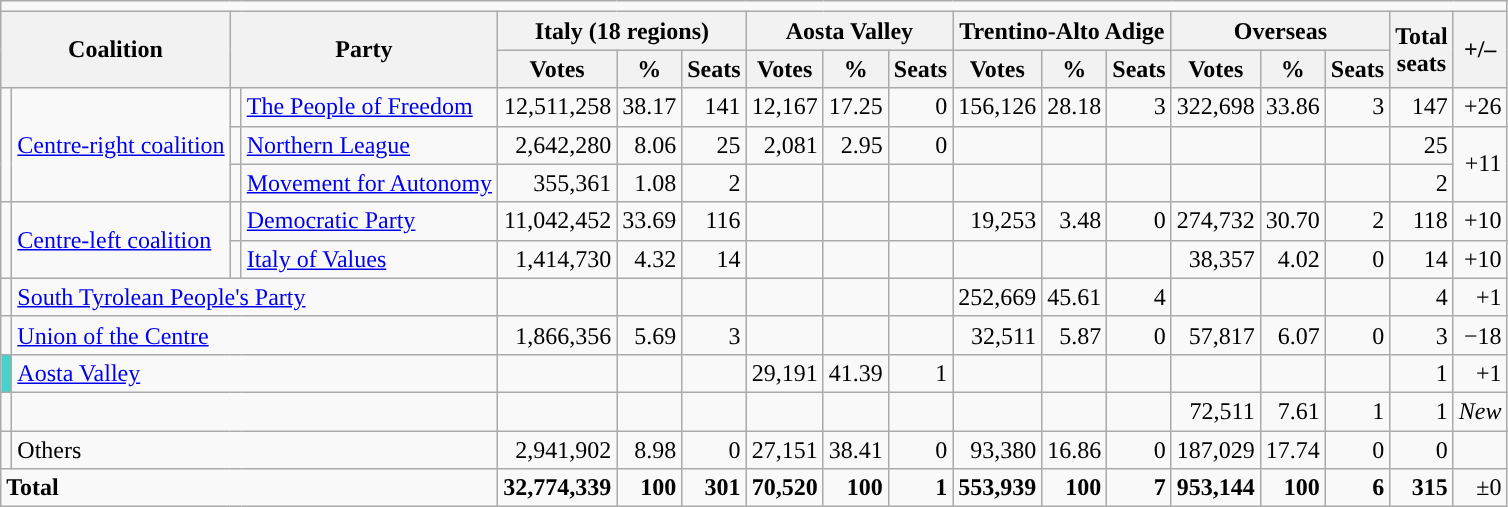<table class="wikitable" style="text-align:right">
<tr>
<td colspan="18"></td>
</tr>
<tr>
<th align=left colspan=2 rowspan=2>Coalition</th>
<th colspan=2 rowspan=2>Party</th>
<th colspan="3" align="center" valign=top>Italy (18 regions)</th>
<th colspan="3" align="center" valign=top>Aosta Valley</th>
<th colspan="3" align="center" valign=top>Trentino-Alto Adige</th>
<th colspan="3" align="center" valign=top>Overseas</th>
<th align=left rowspan=2><strong>Total<br> seats</strong></th>
<th align=left rowspan=2>+/–</th>
</tr>
<tr>
<th style="background-color:" align="center" valign=bottom>Votes</th>
<th style="background-color:" align="center" valign=bottom>%</th>
<th style="background-color:" align="center" valign=bottom>Seats</th>
<th style="background-color:" align="center" valign=bottom>Votes</th>
<th style="background-color:" align="center" valign=bottom>%</th>
<th style="background-color:" align="center" valign=bottom>Seats</th>
<th style="background-color:" align="center" valign=bottom>Votes</th>
<th style="background-color:" align="center" valign=bottom>%</th>
<th style="background-color:" align="center" valign=bottom>Seats</th>
<th style="background-color:" align="center" valign=bottom>Votes</th>
<th style="background-color:" align="center" valign=bottom>%</th>
<th style="background-color:" align="center" valign=bottom>Seats</th>
</tr>
<tr>
<td rowspan="3"></td>
<td style="text-align:left;" rowspan="3"><a href='#'>Centre-right coalition</a></td>
<td></td>
<td align=left><a href='#'>The People of Freedom</a></td>
<td>12,511,258</td>
<td>38.17</td>
<td>141</td>
<td>12,167</td>
<td>17.25</td>
<td>0</td>
<td>156,126</td>
<td>28.18</td>
<td>3</td>
<td>322,698</td>
<td>33.86</td>
<td>3</td>
<td>147</td>
<td><span>+26</span></td>
</tr>
<tr>
<td></td>
<td align=left><a href='#'>Northern League</a></td>
<td>2,642,280</td>
<td>8.06</td>
<td>25</td>
<td>2,081</td>
<td>2.95</td>
<td>0</td>
<td></td>
<td></td>
<td></td>
<td></td>
<td></td>
<td></td>
<td>25</td>
<td rowspan=2><span>+11</span></td>
</tr>
<tr>
<td></td>
<td align=left><a href='#'>Movement for Autonomy</a></td>
<td>355,361</td>
<td>1.08</td>
<td>2</td>
<td></td>
<td></td>
<td></td>
<td></td>
<td></td>
<td></td>
<td></td>
<td></td>
<td></td>
<td>2</td>
</tr>
<tr>
<td rowspan="2"></td>
<td style="text-align:left;" rowspan="2"><a href='#'>Centre-left coalition</a></td>
<td></td>
<td align=left><a href='#'>Democratic Party</a></td>
<td>11,042,452</td>
<td>33.69</td>
<td>116</td>
<td></td>
<td></td>
<td></td>
<td>19,253</td>
<td>3.48</td>
<td>0</td>
<td>274,732</td>
<td>30.70</td>
<td>2</td>
<td>118</td>
<td><span>+10</span></td>
</tr>
<tr>
<td></td>
<td align=left><a href='#'>Italy of Values</a></td>
<td>1,414,730</td>
<td>4.32</td>
<td>14</td>
<td></td>
<td></td>
<td></td>
<td></td>
<td></td>
<td></td>
<td>38,357</td>
<td>4.02</td>
<td>0</td>
<td>14</td>
<td><span>+10</span></td>
</tr>
<tr>
<td></td>
<td colspan="3" align=left><a href='#'>South Tyrolean People's Party</a></td>
<td></td>
<td></td>
<td></td>
<td></td>
<td></td>
<td></td>
<td>252,669</td>
<td>45.61</td>
<td>4</td>
<td></td>
<td></td>
<td></td>
<td>4</td>
<td><span>+1</span></td>
</tr>
<tr>
<td></td>
<td colspan="3" align=left><a href='#'>Union of the Centre</a></td>
<td>1,866,356</td>
<td>5.69</td>
<td>3</td>
<td></td>
<td></td>
<td></td>
<td>32,511</td>
<td>5.87</td>
<td>0</td>
<td>57,817</td>
<td>6.07</td>
<td>0</td>
<td>3</td>
<td><span>−18</span></td>
</tr>
<tr>
<td bgcolor="#48D1CC"></td>
<td colspan="3" align=left><a href='#'>Aosta Valley</a></td>
<td></td>
<td></td>
<td></td>
<td>29,191</td>
<td>41.39</td>
<td>1</td>
<td></td>
<td></td>
<td></td>
<td></td>
<td></td>
<td></td>
<td>1</td>
<td><span>+1</span></td>
</tr>
<tr>
<td></td>
<td colspan="3" align=left></td>
<td></td>
<td></td>
<td></td>
<td></td>
<td></td>
<td></td>
<td></td>
<td></td>
<td></td>
<td>72,511</td>
<td>7.61</td>
<td>1</td>
<td>1</td>
<td><em>New</em></td>
</tr>
<tr>
<td></td>
<td colspan="3" align=left>Others</td>
<td>2,941,902</td>
<td>8.98</td>
<td>0</td>
<td>27,151</td>
<td>38.41</td>
<td>0</td>
<td>93,380</td>
<td>16.86</td>
<td>0</td>
<td>187,029</td>
<td>17.74</td>
<td>0</td>
<td>0</td>
<td></td>
</tr>
<tr>
<td colspan=4 align=left><strong>Total</strong></td>
<td><strong>32,774,339</strong></td>
<td><strong>100</strong></td>
<td><strong>301</strong></td>
<td><strong>70,520</strong></td>
<td><strong>100</strong></td>
<td><strong>1</strong></td>
<td><strong>553,939</strong></td>
<td><strong>100</strong></td>
<td><strong>7</strong></td>
<td><strong>953,144</strong></td>
<td><strong>100</strong></td>
<td><strong>6</strong></td>
<td><strong>315</strong></td>
<td><span>±0</span></td>
</tr>
</table>
